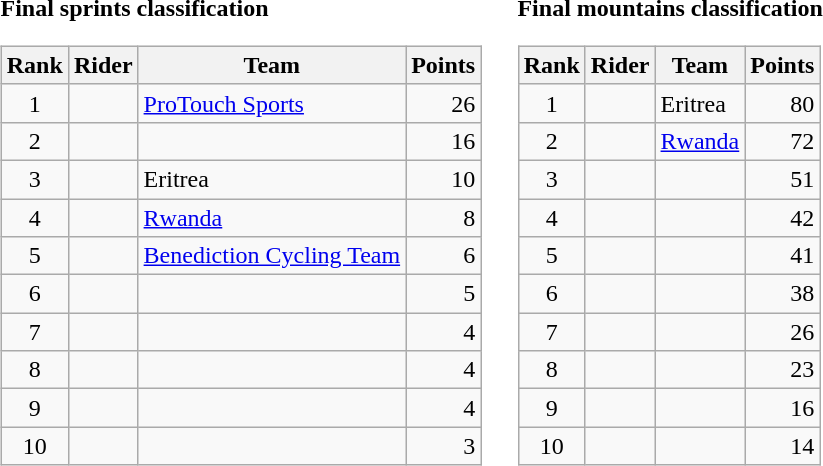<table>
<tr>
<td><strong>Final sprints classification</strong><br><table class="wikitable">
<tr>
<th scope="col">Rank</th>
<th scope="col">Rider</th>
<th scope="col">Team</th>
<th scope="col">Points</th>
</tr>
<tr>
<td style="text-align:center;">1</td>
<td> </td>
<td><a href='#'>ProTouch Sports</a></td>
<td style="text-align:right;">26</td>
</tr>
<tr>
<td style="text-align:center;">2</td>
<td></td>
<td></td>
<td style="text-align:right;">16</td>
</tr>
<tr>
<td style="text-align:center;">3</td>
<td></td>
<td>Eritrea</td>
<td style="text-align:right;">10</td>
</tr>
<tr>
<td style="text-align:center;">4</td>
<td></td>
<td><a href='#'>Rwanda</a></td>
<td style="text-align:right;">8</td>
</tr>
<tr>
<td style="text-align:center;">5</td>
<td></td>
<td><a href='#'>Benediction Cycling Team</a></td>
<td style="text-align:right;">6</td>
</tr>
<tr>
<td style="text-align:center;">6</td>
<td></td>
<td></td>
<td style="text-align:right;">5</td>
</tr>
<tr>
<td style="text-align:center;">7</td>
<td></td>
<td></td>
<td style="text-align:right;">4</td>
</tr>
<tr>
<td style="text-align:center;">8</td>
<td></td>
<td></td>
<td style="text-align:right;">4</td>
</tr>
<tr>
<td style="text-align:center;">9</td>
<td></td>
<td></td>
<td style="text-align:right;">4</td>
</tr>
<tr>
<td style="text-align:center;">10</td>
<td></td>
<td></td>
<td style="text-align:right;">3</td>
</tr>
</table>
</td>
<td></td>
<td><strong>Final mountains classification</strong><br><table class="wikitable">
<tr>
<th scope="col">Rank</th>
<th scope="col">Rider</th>
<th scope="col">Team</th>
<th scope="col">Points</th>
</tr>
<tr>
<td style="text-align:center;">1</td>
<td> </td>
<td>Eritrea</td>
<td style="text-align:right;">80</td>
</tr>
<tr>
<td style="text-align:center;">2</td>
<td></td>
<td><a href='#'>Rwanda</a></td>
<td style="text-align:right;">72</td>
</tr>
<tr>
<td style="text-align:center;">3</td>
<td></td>
<td></td>
<td style="text-align:right;">51</td>
</tr>
<tr>
<td style="text-align:center;">4</td>
<td></td>
<td></td>
<td style="text-align:right;">42</td>
</tr>
<tr>
<td style="text-align:center;">5</td>
<td></td>
<td></td>
<td style="text-align:right;">41</td>
</tr>
<tr>
<td style="text-align:center;">6</td>
<td></td>
<td></td>
<td style="text-align:right;">38</td>
</tr>
<tr>
<td style="text-align:center;">7</td>
<td> </td>
<td></td>
<td style="text-align:right;">26</td>
</tr>
<tr>
<td style="text-align:center;">8</td>
<td></td>
<td></td>
<td style="text-align:right;">23</td>
</tr>
<tr>
<td style="text-align:center;">9</td>
<td></td>
<td></td>
<td style="text-align:right;">16</td>
</tr>
<tr>
<td style="text-align:center;">10</td>
<td></td>
<td></td>
<td style="text-align:right;">14</td>
</tr>
</table>
</td>
</tr>
</table>
